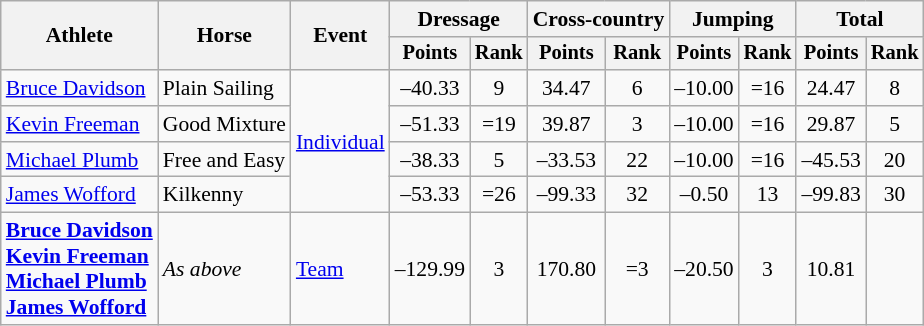<table class=wikitable style=font-size:90%;text-align:center>
<tr>
<th rowspan=2>Athlete</th>
<th rowspan=2>Horse</th>
<th rowspan=2>Event</th>
<th colspan=2>Dressage</th>
<th colspan=2>Cross-country</th>
<th colspan=2>Jumping</th>
<th colspan=2>Total</th>
</tr>
<tr style=font-size:95%>
<th>Points</th>
<th>Rank</th>
<th>Points</th>
<th>Rank</th>
<th>Points</th>
<th>Rank</th>
<th>Points</th>
<th>Rank</th>
</tr>
<tr>
<td align=left><a href='#'>Bruce Davidson</a></td>
<td align=left>Plain Sailing</td>
<td align=left rowspan=4><a href='#'>Individual</a></td>
<td>–40.33</td>
<td>9</td>
<td>34.47</td>
<td>6</td>
<td>–10.00</td>
<td>=16</td>
<td>24.47</td>
<td>8</td>
</tr>
<tr>
<td align=left><a href='#'>Kevin Freeman</a></td>
<td align=left>Good Mixture</td>
<td>–51.33</td>
<td>=19</td>
<td>39.87</td>
<td>3</td>
<td>–10.00</td>
<td>=16</td>
<td>29.87</td>
<td>5</td>
</tr>
<tr>
<td align=left><a href='#'>Michael Plumb</a></td>
<td align=left>Free and Easy</td>
<td>–38.33</td>
<td>5</td>
<td>–33.53</td>
<td>22</td>
<td>–10.00</td>
<td>=16</td>
<td>–45.53</td>
<td>20</td>
</tr>
<tr>
<td align=left><a href='#'>James Wofford</a></td>
<td align=left>Kilkenny</td>
<td>–53.33</td>
<td>=26</td>
<td>–99.33</td>
<td>32</td>
<td>–0.50</td>
<td>13</td>
<td>–99.83</td>
<td>30</td>
</tr>
<tr>
<td align=left><strong><a href='#'>Bruce Davidson</a><br><a href='#'>Kevin Freeman</a><br><a href='#'>Michael Plumb</a><br><a href='#'>James Wofford</a></strong></td>
<td align=left><em>As above</em></td>
<td align=left><a href='#'>Team</a></td>
<td>–129.99</td>
<td>3</td>
<td>170.80</td>
<td>=3</td>
<td>–20.50</td>
<td>3</td>
<td>10.81</td>
<td></td>
</tr>
</table>
